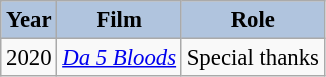<table class="wikitable" style="font-size:95%;">
<tr>
<th style="background:#B0C4DE;">Year</th>
<th style="background:#B0C4DE;">Film</th>
<th style="background:#B0C4DE;">Role</th>
</tr>
<tr>
<td>2020</td>
<td><em><a href='#'>Da 5 Bloods</a></em></td>
<td>Special thanks</td>
</tr>
</table>
